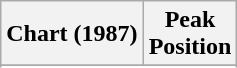<table class="wikitable sortable plainrowheaders" style="text-align:center;">
<tr>
<th>Chart (1987)</th>
<th>Peak<br>Position</th>
</tr>
<tr>
</tr>
<tr>
</tr>
<tr>
</tr>
<tr>
</tr>
</table>
